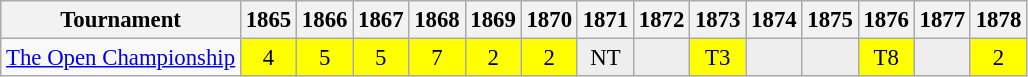<table class="wikitable" style="font-size:95%;text-align:center;">
<tr>
<th>Tournament</th>
<th>1865</th>
<th>1866</th>
<th>1867</th>
<th>1868</th>
<th>1869</th>
<th>1870</th>
<th>1871</th>
<th>1872</th>
<th>1873</th>
<th>1874</th>
<th>1875</th>
<th>1876</th>
<th>1877</th>
<th>1878</th>
</tr>
<tr>
<td><a href='#'>The Open Championship</a></td>
<td style="background:yellow;">4</td>
<td style="background:yellow;">5</td>
<td style="background:yellow;">5</td>
<td style="background:yellow;">7</td>
<td style="background:yellow;">2</td>
<td style="background:yellow;">2</td>
<td style="background:#eeeeee;">NT</td>
<td style="background:#eeeeee;"></td>
<td style="background:yellow;">T3</td>
<td style="background:#eeeeee;"></td>
<td style="background:#eeeeee;"></td>
<td style="background:yellow;">T8</td>
<td style="background:#eeeeee;"></td>
<td style="background:yellow;">2</td>
</tr>
</table>
